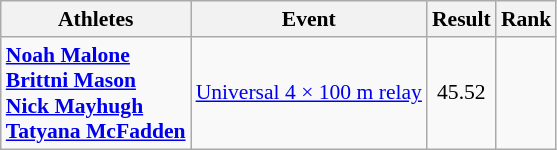<table class="wikitable" style="font-size:90%;text-align:center">
<tr>
<th>Athletes</th>
<th>Event</th>
<th>Result</th>
<th>Rank</th>
</tr>
<tr align=center>
<td align="left"><strong><a href='#'>Noah Malone</a></strong><br><strong><a href='#'>Brittni Mason</a></strong><br><strong><a href='#'>Nick Mayhugh</a></strong><br><strong><a href='#'>Tatyana McFadden</a></strong></td>
<td align="left"><a href='#'>Universal 4 × 100 m relay</a></td>
<td>45.52 <strong></strong></td>
<td align="center"></td>
</tr>
</table>
